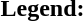<table class="toccolours" style="font-size:100%; white-space:nowrap;">
<tr>
<td><strong>Legend:</strong></td>
<td>      </td>
</tr>
<tr>
<td></td>
</tr>
<tr>
<td></td>
</tr>
</table>
